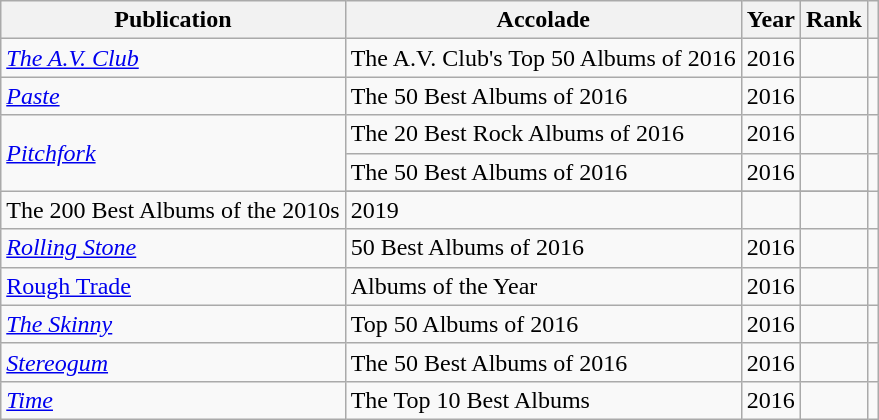<table class="sortable wikitable">
<tr>
<th>Publication</th>
<th>Accolade</th>
<th>Year</th>
<th>Rank</th>
<th class="unsortable"></th>
</tr>
<tr>
<td><em><a href='#'>The A.V. Club</a></em></td>
<td>The A.V. Club's Top 50 Albums of 2016</td>
<td>2016</td>
<td></td>
<td></td>
</tr>
<tr>
<td><em><a href='#'>Paste</a></em></td>
<td>The 50 Best Albums of 2016</td>
<td>2016</td>
<td></td>
<td></td>
</tr>
<tr>
<td rowspan="3"><em><a href='#'>Pitchfork</a></em></td>
<td>The 20 Best Rock Albums of 2016</td>
<td>2016</td>
<td></td>
<td></td>
</tr>
<tr>
<td>The 50 Best Albums of 2016</td>
<td>2016</td>
<td></td>
<td></td>
</tr>
<tr>
</tr>
<tr>
<td>The 200 Best Albums of the 2010s</td>
<td>2019</td>
<td></td>
<td></td>
</tr>
<tr>
<td><em><a href='#'>Rolling Stone</a></em></td>
<td>50 Best Albums of 2016</td>
<td>2016</td>
<td></td>
<td></td>
</tr>
<tr>
<td><a href='#'>Rough Trade</a></td>
<td>Albums of the Year</td>
<td>2016</td>
<td></td>
<td></td>
</tr>
<tr>
<td><em><a href='#'>The Skinny</a></em></td>
<td>Top 50 Albums of 2016</td>
<td>2016</td>
<td></td>
<td></td>
</tr>
<tr>
<td><em><a href='#'>Stereogum</a></em></td>
<td>The 50 Best Albums of 2016</td>
<td>2016</td>
<td></td>
<td></td>
</tr>
<tr>
<td><em><a href='#'>Time</a></em></td>
<td>The Top 10 Best Albums</td>
<td>2016</td>
<td></td>
<td></td>
</tr>
</table>
